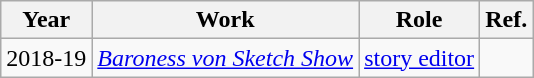<table class="wikitable">
<tr>
<th>Year</th>
<th>Work</th>
<th>Role</th>
<th>Ref.</th>
</tr>
<tr>
<td>2018-19</td>
<td><em><a href='#'>Baroness von Sketch Show</a></em></td>
<td><a href='#'>story editor</a></td>
<td></td>
</tr>
</table>
